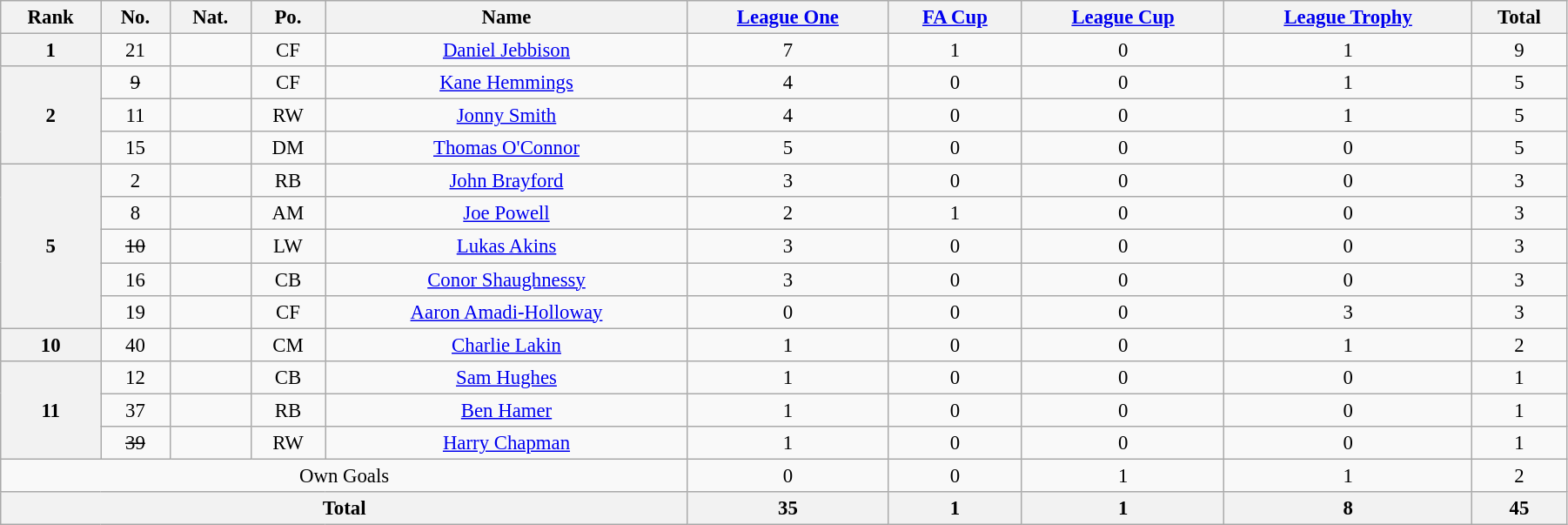<table class="wikitable" style="text-align:center; font-size:95%; width:95%;">
<tr>
<th>Rank</th>
<th>No.</th>
<th>Nat.</th>
<th>Po.</th>
<th>Name</th>
<th><a href='#'>League One</a></th>
<th><a href='#'>FA Cup</a></th>
<th><a href='#'>League Cup</a></th>
<th><a href='#'>League Trophy</a></th>
<th>Total</th>
</tr>
<tr>
<th rowspan=1>1</th>
<td>21</td>
<td></td>
<td>CF</td>
<td><a href='#'>Daniel Jebbison</a></td>
<td>7</td>
<td>1</td>
<td>0</td>
<td>1</td>
<td>9</td>
</tr>
<tr>
<th rowspan=3>2</th>
<td><s>9</s></td>
<td></td>
<td>CF</td>
<td><a href='#'>Kane Hemmings</a></td>
<td>4</td>
<td>0</td>
<td>0</td>
<td>1</td>
<td>5</td>
</tr>
<tr>
<td>11</td>
<td></td>
<td>RW</td>
<td><a href='#'>Jonny Smith</a></td>
<td>4</td>
<td>0</td>
<td>0</td>
<td>1</td>
<td>5</td>
</tr>
<tr>
<td>15</td>
<td></td>
<td>DM</td>
<td><a href='#'>Thomas O'Connor</a></td>
<td>5</td>
<td>0</td>
<td>0</td>
<td>0</td>
<td>5</td>
</tr>
<tr>
<th rowspan=5>5</th>
<td>2</td>
<td></td>
<td>RB</td>
<td><a href='#'>John Brayford</a></td>
<td>3</td>
<td>0</td>
<td>0</td>
<td>0</td>
<td>3</td>
</tr>
<tr>
<td>8</td>
<td></td>
<td>AM</td>
<td><a href='#'>Joe Powell</a></td>
<td>2</td>
<td>1</td>
<td>0</td>
<td>0</td>
<td>3</td>
</tr>
<tr>
<td><s>10</s></td>
<td></td>
<td>LW</td>
<td><a href='#'>Lukas Akins</a></td>
<td>3</td>
<td>0</td>
<td>0</td>
<td>0</td>
<td>3</td>
</tr>
<tr>
<td>16</td>
<td></td>
<td>CB</td>
<td><a href='#'>Conor Shaughnessy</a></td>
<td>3</td>
<td>0</td>
<td>0</td>
<td>0</td>
<td>3</td>
</tr>
<tr>
<td>19</td>
<td></td>
<td>CF</td>
<td><a href='#'>Aaron Amadi-Holloway</a></td>
<td>0</td>
<td>0</td>
<td>0</td>
<td>3</td>
<td>3</td>
</tr>
<tr>
<th rowspan=1>10</th>
<td>40</td>
<td></td>
<td>CM</td>
<td><a href='#'>Charlie Lakin</a></td>
<td>1</td>
<td>0</td>
<td>0</td>
<td>1</td>
<td>2</td>
</tr>
<tr>
<th rowspan=3>11</th>
<td>12</td>
<td></td>
<td>CB</td>
<td><a href='#'>Sam Hughes</a></td>
<td>1</td>
<td>0</td>
<td>0</td>
<td>0</td>
<td>1</td>
</tr>
<tr>
<td>37</td>
<td></td>
<td>RB</td>
<td><a href='#'>Ben Hamer</a></td>
<td>1</td>
<td>0</td>
<td>0</td>
<td>0</td>
<td>1</td>
</tr>
<tr>
<td><s>39</s></td>
<td></td>
<td>RW</td>
<td><a href='#'>Harry Chapman</a></td>
<td>1</td>
<td>0</td>
<td>0</td>
<td>0</td>
<td>1</td>
</tr>
<tr>
<td colspan=5>Own Goals</td>
<td>0</td>
<td>0</td>
<td>1</td>
<td>1</td>
<td>2</td>
</tr>
<tr>
<th colspan=5>Total</th>
<th>35</th>
<th>1</th>
<th>1</th>
<th>8</th>
<th>45</th>
</tr>
</table>
